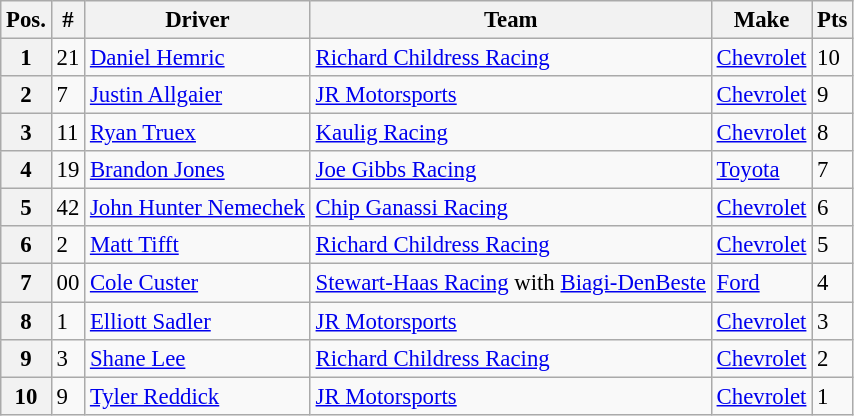<table class="wikitable" style="font-size:95%">
<tr>
<th>Pos.</th>
<th>#</th>
<th>Driver</th>
<th>Team</th>
<th>Make</th>
<th>Pts</th>
</tr>
<tr>
<th>1</th>
<td>21</td>
<td><a href='#'>Daniel Hemric</a></td>
<td><a href='#'>Richard Childress Racing</a></td>
<td><a href='#'>Chevrolet</a></td>
<td>10</td>
</tr>
<tr>
<th>2</th>
<td>7</td>
<td><a href='#'>Justin Allgaier</a></td>
<td><a href='#'>JR Motorsports</a></td>
<td><a href='#'>Chevrolet</a></td>
<td>9</td>
</tr>
<tr>
<th>3</th>
<td>11</td>
<td><a href='#'>Ryan Truex</a></td>
<td><a href='#'>Kaulig Racing</a></td>
<td><a href='#'>Chevrolet</a></td>
<td>8</td>
</tr>
<tr>
<th>4</th>
<td>19</td>
<td><a href='#'>Brandon Jones</a></td>
<td><a href='#'>Joe Gibbs Racing</a></td>
<td><a href='#'>Toyota</a></td>
<td>7</td>
</tr>
<tr>
<th>5</th>
<td>42</td>
<td><a href='#'>John Hunter Nemechek</a></td>
<td><a href='#'>Chip Ganassi Racing</a></td>
<td><a href='#'>Chevrolet</a></td>
<td>6</td>
</tr>
<tr>
<th>6</th>
<td>2</td>
<td><a href='#'>Matt Tifft</a></td>
<td><a href='#'>Richard Childress Racing</a></td>
<td><a href='#'>Chevrolet</a></td>
<td>5</td>
</tr>
<tr>
<th>7</th>
<td>00</td>
<td><a href='#'>Cole Custer</a></td>
<td><a href='#'>Stewart-Haas Racing</a> with <a href='#'>Biagi-DenBeste</a></td>
<td><a href='#'>Ford</a></td>
<td>4</td>
</tr>
<tr>
<th>8</th>
<td>1</td>
<td><a href='#'>Elliott Sadler</a></td>
<td><a href='#'>JR Motorsports</a></td>
<td><a href='#'>Chevrolet</a></td>
<td>3</td>
</tr>
<tr>
<th>9</th>
<td>3</td>
<td><a href='#'>Shane Lee</a></td>
<td><a href='#'>Richard Childress Racing</a></td>
<td><a href='#'>Chevrolet</a></td>
<td>2</td>
</tr>
<tr>
<th>10</th>
<td>9</td>
<td><a href='#'>Tyler Reddick</a></td>
<td><a href='#'>JR Motorsports</a></td>
<td><a href='#'>Chevrolet</a></td>
<td>1</td>
</tr>
</table>
